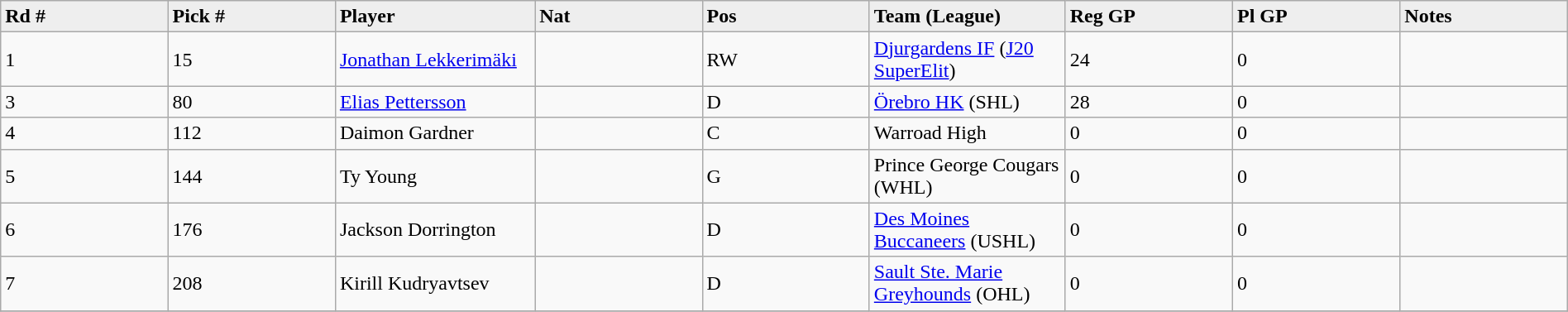<table class="wikitable" style="width: 100%">
<tr>
<td width="5%"; bgcolor="#eeeeee"><strong>Rd #</strong></td>
<td width="5%"; bgcolor="#eeeeee"><strong>Pick #</strong></td>
<td width="5%"; bgcolor="#eeeeee"><strong>Player</strong></td>
<td width="5%"; bgcolor="#eeeeee"><strong>Nat</strong></td>
<td width="5%"; bgcolor="#eeeeee"><strong>Pos</strong></td>
<td width="5%"; bgcolor="#eeeeee"><strong>Team (League)</strong></td>
<td width="5%"; bgcolor="#eeeeee"><strong>Reg GP</strong></td>
<td width="5%"; bgcolor="#eeeeee"><strong>Pl GP</strong></td>
<td width="5%"; bgcolor="#eeeeee"><strong>Notes</strong></td>
</tr>
<tr>
<td>1</td>
<td>15</td>
<td><a href='#'>Jonathan Lekkerimäki</a></td>
<td></td>
<td>RW</td>
<td><a href='#'>Djurgardens IF</a> (<a href='#'>J20 SuperElit</a>)</td>
<td>24</td>
<td>0</td>
<td></td>
</tr>
<tr>
<td>3</td>
<td>80</td>
<td><a href='#'>Elias Pettersson</a></td>
<td></td>
<td>D</td>
<td><a href='#'>Örebro HK</a> (SHL)</td>
<td>28</td>
<td>0</td>
<td></td>
</tr>
<tr>
<td>4</td>
<td>112</td>
<td>Daimon Gardner</td>
<td></td>
<td>C</td>
<td>Warroad High</td>
<td>0</td>
<td>0</td>
<td></td>
</tr>
<tr>
<td>5</td>
<td>144</td>
<td>Ty Young</td>
<td></td>
<td>G</td>
<td>Prince George Cougars (WHL)</td>
<td>0</td>
<td>0</td>
<td></td>
</tr>
<tr>
<td>6</td>
<td>176</td>
<td>Jackson Dorrington</td>
<td></td>
<td>D</td>
<td><a href='#'>Des Moines Buccaneers</a> (USHL)</td>
<td>0</td>
<td>0</td>
<td></td>
</tr>
<tr>
<td>7</td>
<td>208</td>
<td>Kirill Kudryavtsev</td>
<td></td>
<td>D</td>
<td><a href='#'>Sault Ste. Marie Greyhounds</a> (OHL)</td>
<td>0</td>
<td>0</td>
<td></td>
</tr>
<tr>
</tr>
</table>
